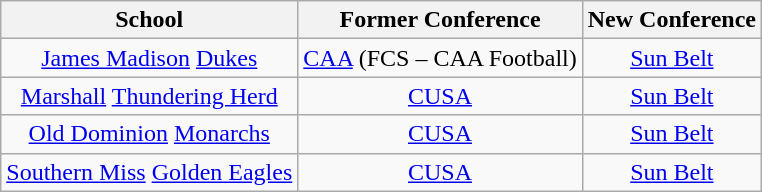<table class="wikitable sortable" style="text-align: center;">
<tr>
<th>School</th>
<th>Former Conference</th>
<th>New Conference</th>
</tr>
<tr>
<td><a href='#'>James Madison</a> <a href='#'>Dukes</a></td>
<td><a href='#'>CAA</a> (FCS – CAA Football)</td>
<td><a href='#'>Sun Belt</a></td>
</tr>
<tr>
<td><a href='#'>Marshall</a> <a href='#'>Thundering Herd</a></td>
<td><a href='#'>CUSA</a></td>
<td><a href='#'>Sun Belt</a></td>
</tr>
<tr>
<td><a href='#'>Old Dominion</a> <a href='#'>Monarchs</a></td>
<td><a href='#'>CUSA</a></td>
<td><a href='#'>Sun Belt</a></td>
</tr>
<tr>
<td><a href='#'>Southern Miss</a> <a href='#'>Golden Eagles</a></td>
<td><a href='#'>CUSA</a></td>
<td><a href='#'>Sun Belt</a></td>
</tr>
</table>
